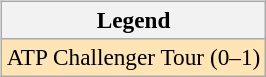<table>
<tr valign=top>
<td><br><table class="wikitable" style=font-size:97%>
<tr>
<th>Legend</th>
</tr>
<tr style="background:moccasin;">
<td>ATP Challenger Tour (0–1)</td>
</tr>
</table>
</td>
<td></td>
</tr>
</table>
